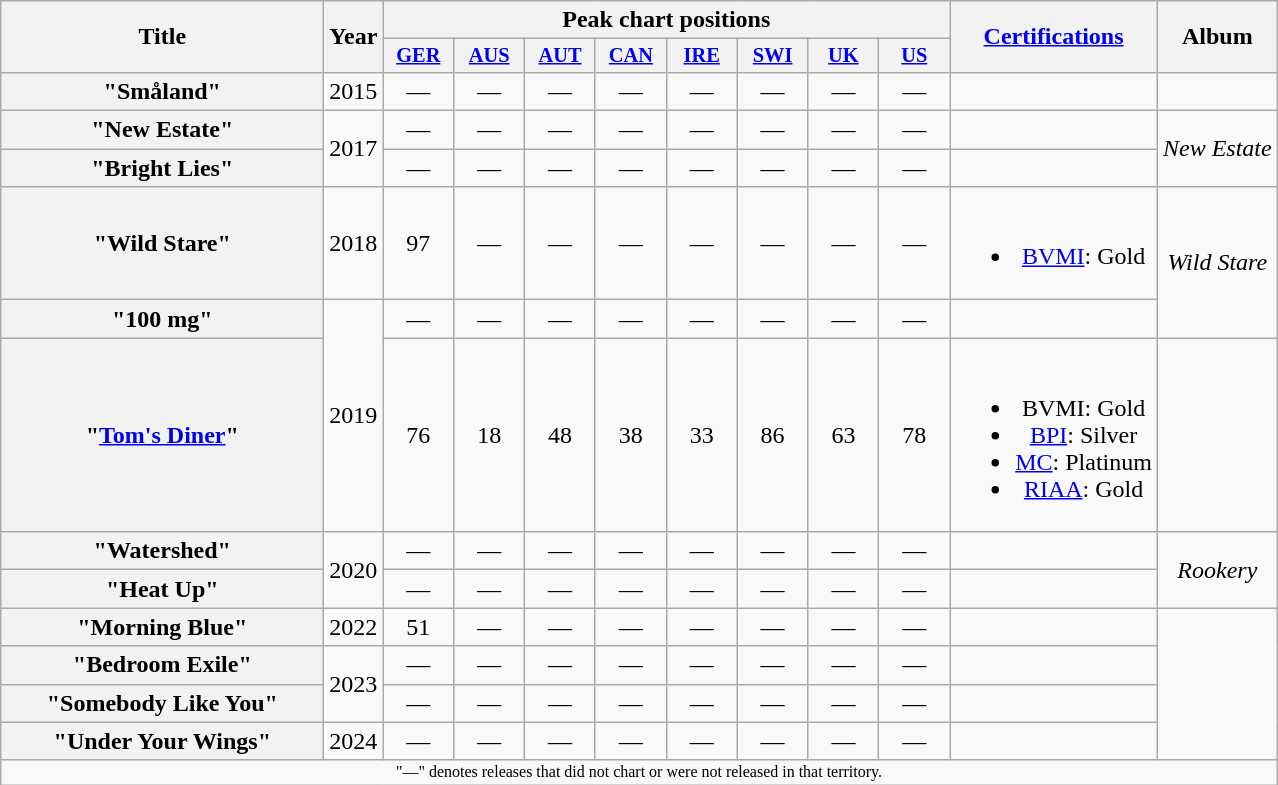<table class="wikitable plainrowheaders" style="text-align:center;">
<tr>
<th scope="col" rowspan="2" style="width:13em;">Title</th>
<th scope="col" rowspan="2" style="width:1em;">Year</th>
<th scope="col" colspan="8">Peak chart positions</th>
<th scope="col" rowspan="2"><a href='#'>Certifications</a></th>
<th scope="col" rowspan="2">Album</th>
</tr>
<tr>
<th scope="col" style="width:3em;font-size:85%;"><a href='#'>GER</a><br></th>
<th scope="col" style="width:3em;font-size:85%;"><a href='#'>AUS</a><br></th>
<th scope="col" style="width:3em;font-size:85%;"><a href='#'>AUT</a><br></th>
<th scope="col" style="width:3em;font-size:85%"><a href='#'>CAN</a><br></th>
<th scope="col" style="width:3em;font-size:85%"><a href='#'>IRE</a><br></th>
<th scope="col" style="width:3em;font-size:85%"><a href='#'>SWI</a><br></th>
<th scope="col" style="width:3em;font-size:85%"><a href='#'>UK</a><br></th>
<th scope="col" style="width:3em;font-size:85%"><a href='#'>US</a><br></th>
</tr>
<tr>
<th scope="row">"Småland"</th>
<td>2015</td>
<td>—</td>
<td>—</td>
<td>—</td>
<td>—</td>
<td>—</td>
<td>—</td>
<td>—</td>
<td>—</td>
<td></td>
<td></td>
</tr>
<tr>
<th scope="row">"New Estate"</th>
<td rowspan="2">2017</td>
<td>—</td>
<td>—</td>
<td>—</td>
<td>—</td>
<td>—</td>
<td>—</td>
<td>—</td>
<td>—</td>
<td></td>
<td rowspan="2"><em>New Estate</em></td>
</tr>
<tr>
<th scope="row">"Bright Lies"</th>
<td>—</td>
<td>—</td>
<td>—</td>
<td>—</td>
<td>—</td>
<td>—</td>
<td>—</td>
<td>—</td>
<td></td>
</tr>
<tr>
<th scope="row">"Wild Stare"</th>
<td>2018</td>
<td>97</td>
<td>—</td>
<td>—</td>
<td>—</td>
<td>—</td>
<td>—</td>
<td>—</td>
<td>—</td>
<td><br><ul><li><a href='#'>BVMI</a>: Gold</li></ul></td>
<td rowspan="2"><em>Wild Stare</em></td>
</tr>
<tr>
<th scope="row">"100 mg"</th>
<td rowspan="2">2019</td>
<td>—</td>
<td>—</td>
<td>—</td>
<td>—</td>
<td>—</td>
<td>—</td>
<td>—</td>
<td>—</td>
<td></td>
</tr>
<tr>
<th scope="row">"<a href='#'>Tom's Diner</a>"<br></th>
<td>76</td>
<td>18</td>
<td>48</td>
<td>38</td>
<td>33</td>
<td>86</td>
<td>63</td>
<td>78</td>
<td><br><ul><li>BVMI: Gold</li><li><a href='#'>BPI</a>: Silver</li><li><a href='#'>MC</a>: Platinum</li><li><a href='#'>RIAA</a>: Gold</li></ul></td>
<td></td>
</tr>
<tr>
<th scope="row">"Watershed"</th>
<td rowspan="2">2020</td>
<td>—</td>
<td>—</td>
<td>—</td>
<td>—</td>
<td>—</td>
<td>—</td>
<td>—</td>
<td>—</td>
<td></td>
<td rowspan="2"><em>Rookery</em></td>
</tr>
<tr>
<th scope="row">"Heat Up"</th>
<td>—</td>
<td>—</td>
<td>—</td>
<td>—</td>
<td>—</td>
<td>—</td>
<td>—</td>
<td>—</td>
<td></td>
</tr>
<tr>
<th scope="row">"Morning Blue"</th>
<td>2022</td>
<td>51</td>
<td>—</td>
<td>—</td>
<td>—</td>
<td>—</td>
<td>—</td>
<td>—</td>
<td>—</td>
<td></td>
<td rowspan="4"></td>
</tr>
<tr>
<th scope="row">"Bedroom Exile"</th>
<td rowspan="2">2023</td>
<td>—</td>
<td>—</td>
<td>—</td>
<td>—</td>
<td>—</td>
<td>—</td>
<td>—</td>
<td>—</td>
<td></td>
</tr>
<tr>
<th scope="row">"Somebody Like You"</th>
<td>—</td>
<td>—</td>
<td>—</td>
<td>—</td>
<td>—</td>
<td>—</td>
<td>—</td>
<td>—</td>
<td></td>
</tr>
<tr>
<th scope="row">"Under Your Wings"</th>
<td>2024</td>
<td>—</td>
<td>—</td>
<td>—</td>
<td>—</td>
<td>—</td>
<td>—</td>
<td>—</td>
<td>—</td>
<td></td>
</tr>
<tr>
<td align="center" colspan="15" style="font-size:8pt">"—" denotes releases that did not chart or were not released in that territory.</td>
</tr>
</table>
